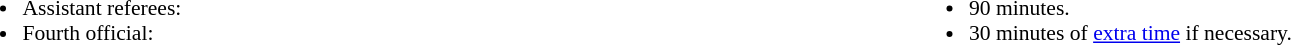<table style="width:100%; font-size:90%">
<tr>
<td style="width:50%; vertical-align:top"><br><ul><li>Assistant referees:</li><li>Fourth official:</li></ul></td>
<td style="width:50%; vertical-align:top"><br><ul><li>90 minutes.</li><li>30 minutes of <a href='#'>extra time</a> if necessary.</li></ul></td>
</tr>
</table>
